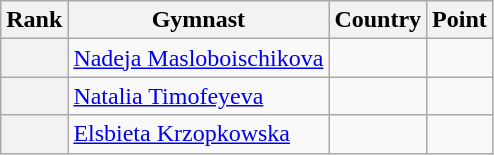<table class="wikitable sortable">
<tr>
<th>Rank</th>
<th>Gymnast</th>
<th>Country</th>
<th>Point</th>
</tr>
<tr>
<th></th>
<td><a href='#'>Nadeja Masloboischikova</a></td>
<td></td>
<td></td>
</tr>
<tr>
<th></th>
<td><a href='#'>Natalia Timofeyeva</a></td>
<td></td>
<td></td>
</tr>
<tr>
<th></th>
<td><a href='#'>Elsbieta Krzopkowska</a></td>
<td></td>
<td></td>
</tr>
</table>
